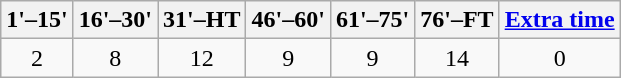<table class="wikitable" style="text-align:center">
<tr>
<th>1'–15'</th>
<th>16'–30'</th>
<th>31'–HT</th>
<th>46'–60'</th>
<th>61'–75'</th>
<th>76'–FT</th>
<th><a href='#'>Extra time</a></th>
</tr>
<tr>
<td>2</td>
<td>8</td>
<td>12</td>
<td>9</td>
<td>9</td>
<td>14</td>
<td>0</td>
</tr>
</table>
